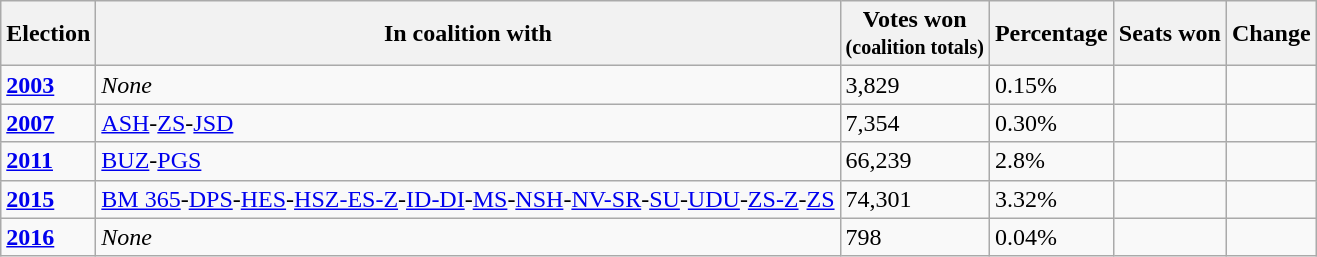<table class="wikitable">
<tr>
<th>Election</th>
<th>In coalition with</th>
<th>Votes won<br><small>(coalition totals)</small></th>
<th>Percentage</th>
<th>Seats won</th>
<th>Change</th>
</tr>
<tr>
<td><strong><a href='#'>2003</a></strong></td>
<td><em>None</em></td>
<td>3,829</td>
<td>0.15%</td>
<td></td>
<td></td>
</tr>
<tr>
<td><a href='#'><strong>2007</strong></a></td>
<td><a href='#'>ASH</a>-<a href='#'>ZS</a>-<a href='#'>JSD</a></td>
<td>7,354</td>
<td>0.30%</td>
<td></td>
<td></td>
</tr>
<tr>
<td><a href='#'><strong>2011</strong></a></td>
<td><a href='#'>BUZ</a>-<a href='#'>PGS</a></td>
<td>66,239</td>
<td>2.8%</td>
<td></td>
<td></td>
</tr>
<tr>
<td><strong><a href='#'>2015</a></strong></td>
<td><a href='#'>BM 365</a>-<a href='#'>DPS</a>-<a href='#'>HES</a>-<a href='#'>HSZ-ES-Z</a>-<a href='#'>ID-DI</a>-<a href='#'>MS</a>-<a href='#'>NSH</a>-<a href='#'>NV-SR</a>-<a href='#'>SU</a>-<a href='#'>UDU</a>-<a href='#'>ZS-Z</a>-<a href='#'>ZS</a></td>
<td>74,301</td>
<td>3.32%</td>
<td></td>
<td></td>
</tr>
<tr>
<td><strong><a href='#'>2016</a></strong></td>
<td><em>None</em></td>
<td>798</td>
<td>0.04%</td>
<td></td>
<td></td>
</tr>
</table>
